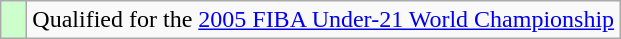<table class="wikitable">
<tr>
<td width=10px bgcolor="#ccffcc"></td>
<td>Qualified for the <a href='#'>2005 FIBA Under-21 World Championship</a></td>
</tr>
</table>
